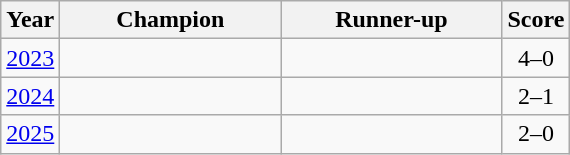<table class=wikitable>
<tr>
<th>Year</th>
<th width=140>Champion</th>
<th width=140>Runner-up</th>
<th>Score</th>
</tr>
<tr>
<td><a href='#'>2023</a></td>
<td></td>
<td></td>
<td align=center>4–0</td>
</tr>
<tr>
<td><a href='#'>2024</a></td>
<td></td>
<td></td>
<td align=center>2–1</td>
</tr>
<tr>
<td><a href='#'>2025</a></td>
<td></td>
<td></td>
<td align=center>2–0</td>
</tr>
</table>
